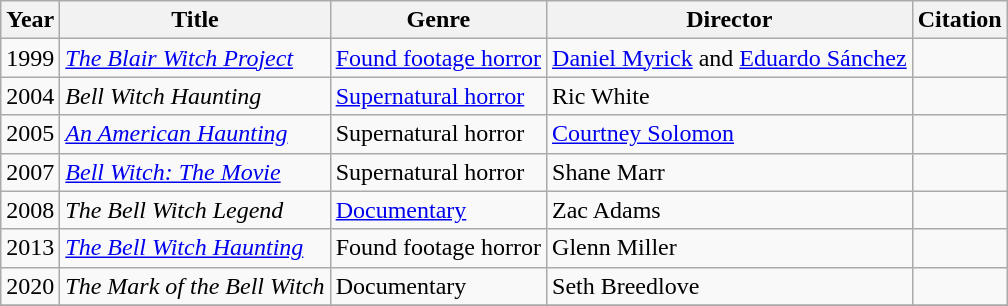<table class="wikitable sortable">
<tr>
<th>Year</th>
<th>Title</th>
<th>Genre</th>
<th>Director</th>
<th>Citation</th>
</tr>
<tr>
<td>1999</td>
<td><em><a href='#'>The Blair Witch Project</a></em></td>
<td><a href='#'>Found footage horror</a></td>
<td><a href='#'>Daniel Myrick</a> and <a href='#'>Eduardo Sánchez</a></td>
<td></td>
</tr>
<tr>
<td>2004</td>
<td><em>Bell Witch Haunting</em></td>
<td><a href='#'>Supernatural horror</a></td>
<td>Ric White</td>
<td></td>
</tr>
<tr>
<td>2005</td>
<td><em><a href='#'>An American Haunting</a></em></td>
<td>Supernatural horror</td>
<td><a href='#'>Courtney Solomon</a></td>
<td></td>
</tr>
<tr>
<td>2007</td>
<td><em><a href='#'>Bell Witch: The Movie</a></em></td>
<td>Supernatural horror</td>
<td>Shane Marr</td>
<td></td>
</tr>
<tr>
<td>2008</td>
<td><em>The Bell Witch Legend</em></td>
<td><a href='#'>Documentary</a></td>
<td>Zac Adams</td>
<td></td>
</tr>
<tr>
<td>2013</td>
<td><em><a href='#'>The Bell Witch Haunting</a></em></td>
<td>Found footage horror</td>
<td>Glenn Miller</td>
<td></td>
</tr>
<tr>
<td>2020</td>
<td><em>The Mark of the Bell Witch</em></td>
<td>Documentary</td>
<td>Seth Breedlove</td>
<td></td>
</tr>
<tr>
</tr>
</table>
